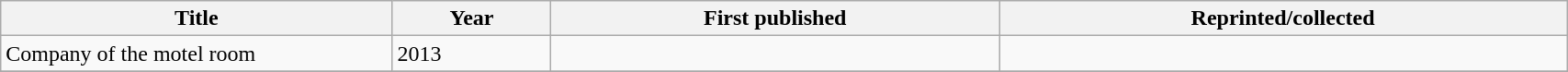<table class='wikitable sortable' width='90%'>
<tr>
<th width=25%>Title</th>
<th>Year</th>
<th>First published</th>
<th>Reprinted/collected</th>
</tr>
<tr>
<td>Company of the motel room</td>
<td>2013</td>
<td></td>
<td></td>
</tr>
<tr>
</tr>
</table>
